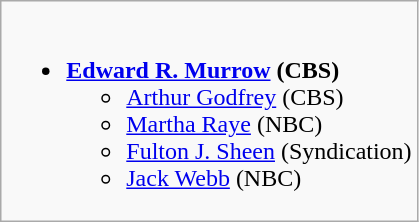<table class="wikitable">
<tr>
<td style="vertical-align:top;"><br><ul><li><strong><a href='#'>Edward R. Murrow</a> (CBS)</strong><ul><li><a href='#'>Arthur Godfrey</a> (CBS)</li><li><a href='#'>Martha Raye</a> (NBC)</li><li><a href='#'>Fulton J. Sheen</a> (Syndication)</li><li><a href='#'>Jack Webb</a> (NBC)</li></ul></li></ul></td>
</tr>
</table>
